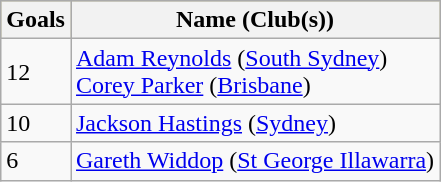<table class="wikitable">
<tr bgcolor=#bdb76b>
<th>Goals</th>
<th>Name (Club(s))</th>
</tr>
<tr>
<td>12</td>
<td><a href='#'>Adam Reynolds</a> (<a href='#'>South Sydney</a>)<br><a href='#'>Corey Parker</a> (<a href='#'>Brisbane</a>)</td>
</tr>
<tr>
<td>10</td>
<td><a href='#'>Jackson Hastings</a> (<a href='#'>Sydney</a>)</td>
</tr>
<tr>
<td>6</td>
<td><a href='#'>Gareth Widdop</a> (<a href='#'>St George Illawarra</a>)</td>
</tr>
</table>
